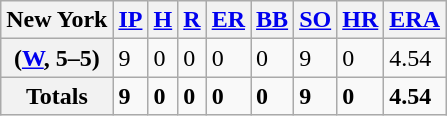<table class="wikitable sortable plainrowheaders">
<tr>
<th>New York</th>
<th><a href='#'>IP</a></th>
<th><a href='#'>H</a></th>
<th><a href='#'>R</a></th>
<th><a href='#'>ER</a></th>
<th><a href='#'>BB</a></th>
<th><a href='#'>SO</a></th>
<th><a href='#'>HR</a></th>
<th><a href='#'>ERA</a></th>
</tr>
<tr>
<th scope="row"> (<a href='#'>W</a>, 5–5)</th>
<td>9</td>
<td>0</td>
<td>0</td>
<td>0</td>
<td>0</td>
<td>9</td>
<td>0</td>
<td>4.54</td>
</tr>
<tr class="sortbottom">
<th scope="row"><strong>Totals</strong></th>
<td><strong>9</strong></td>
<td><strong>0</strong></td>
<td><strong>0</strong></td>
<td><strong>0</strong></td>
<td><strong>0</strong></td>
<td><strong>9</strong></td>
<td><strong>0</strong></td>
<td><strong>4.54</strong></td>
</tr>
</table>
